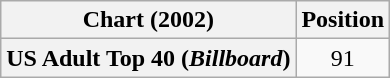<table class="wikitable plainrowheaders" style="text-align:center">
<tr>
<th>Chart (2002)</th>
<th>Position</th>
</tr>
<tr>
<th scope="row">US Adult Top 40 (<em>Billboard</em>)</th>
<td>91</td>
</tr>
</table>
